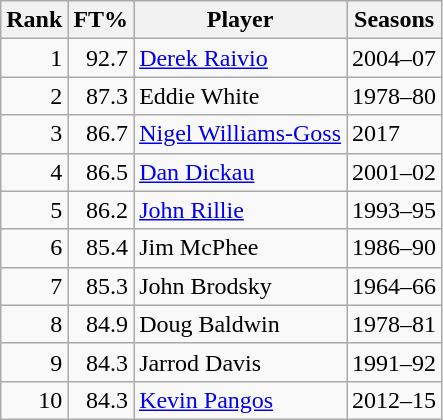<table class="wikitable outercollapse">
<tr>
<th>Rank</th>
<th>FT%</th>
<th>Player</th>
<th>Seasons</th>
</tr>
<tr>
<td style="text-align:right;">1</td>
<td style="text-align:right;">92.7</td>
<td><a href='#'>Derek Raivio</a></td>
<td>2004–07</td>
</tr>
<tr>
<td style="text-align:right;">2</td>
<td style="text-align:right;">87.3</td>
<td>Eddie White</td>
<td>1978–80</td>
</tr>
<tr>
<td style="text-align:right;">3</td>
<td style="text-align:right;">86.7</td>
<td><a href='#'>Nigel Williams-Goss</a></td>
<td>2017</td>
</tr>
<tr>
<td style="text-align:right;">4</td>
<td style="text-align:right;">86.5</td>
<td><a href='#'>Dan Dickau</a></td>
<td>2001–02</td>
</tr>
<tr>
<td style="text-align:right;">5</td>
<td style="text-align:right;">86.2</td>
<td><a href='#'>John Rillie</a></td>
<td>1993–95</td>
</tr>
<tr>
<td style="text-align:right;">6</td>
<td style="text-align:right;">85.4</td>
<td>Jim McPhee</td>
<td>1986–90</td>
</tr>
<tr>
<td style="text-align:right;">7</td>
<td style="text-align:right;">85.3</td>
<td>John Brodsky</td>
<td>1964–66</td>
</tr>
<tr>
<td style="text-align:right;">8</td>
<td style="text-align:right;">84.9</td>
<td>Doug Baldwin</td>
<td>1978–81</td>
</tr>
<tr>
<td style="text-align:right;">9</td>
<td style="text-align:right;">84.3</td>
<td>Jarrod Davis</td>
<td>1991–92</td>
</tr>
<tr>
<td style="text-align:right;">10</td>
<td style="text-align:right;">84.3</td>
<td><a href='#'>Kevin Pangos</a></td>
<td>2012–15</td>
</tr>
</table>
